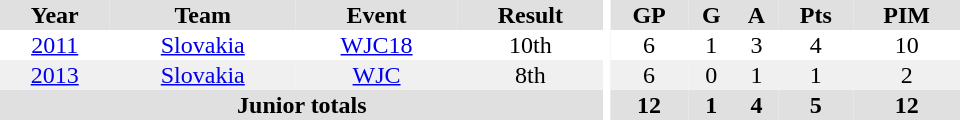<table border="0" cellpadding="1" cellspacing="0" ID="Table3" style="text-align:center; width:40em">
<tr ALIGN="center" bgcolor="#e0e0e0">
<th>Year</th>
<th>Team</th>
<th>Event</th>
<th>Result</th>
<th rowspan="99" bgcolor="#ffffff"></th>
<th>GP</th>
<th>G</th>
<th>A</th>
<th>Pts</th>
<th>PIM</th>
</tr>
<tr>
<td><a href='#'>2011</a></td>
<td><a href='#'>Slovakia</a></td>
<td><a href='#'>WJC18</a></td>
<td>10th</td>
<td>6</td>
<td>1</td>
<td>3</td>
<td>4</td>
<td>10</td>
</tr>
<tr bgcolor="#f0f0f0">
<td><a href='#'>2013</a></td>
<td><a href='#'>Slovakia</a></td>
<td><a href='#'>WJC</a></td>
<td>8th</td>
<td>6</td>
<td>0</td>
<td>1</td>
<td>1</td>
<td>2</td>
</tr>
<tr bgcolor="#e0e0e0">
<th colspan="4">Junior totals</th>
<th>12</th>
<th>1</th>
<th>4</th>
<th>5</th>
<th>12</th>
</tr>
</table>
